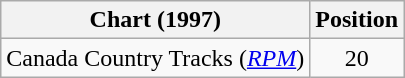<table class="wikitable sortable">
<tr>
<th scope="col">Chart (1997)</th>
<th scope="col">Position</th>
</tr>
<tr>
<td>Canada Country Tracks (<em><a href='#'>RPM</a></em>)</td>
<td align="center">20</td>
</tr>
</table>
